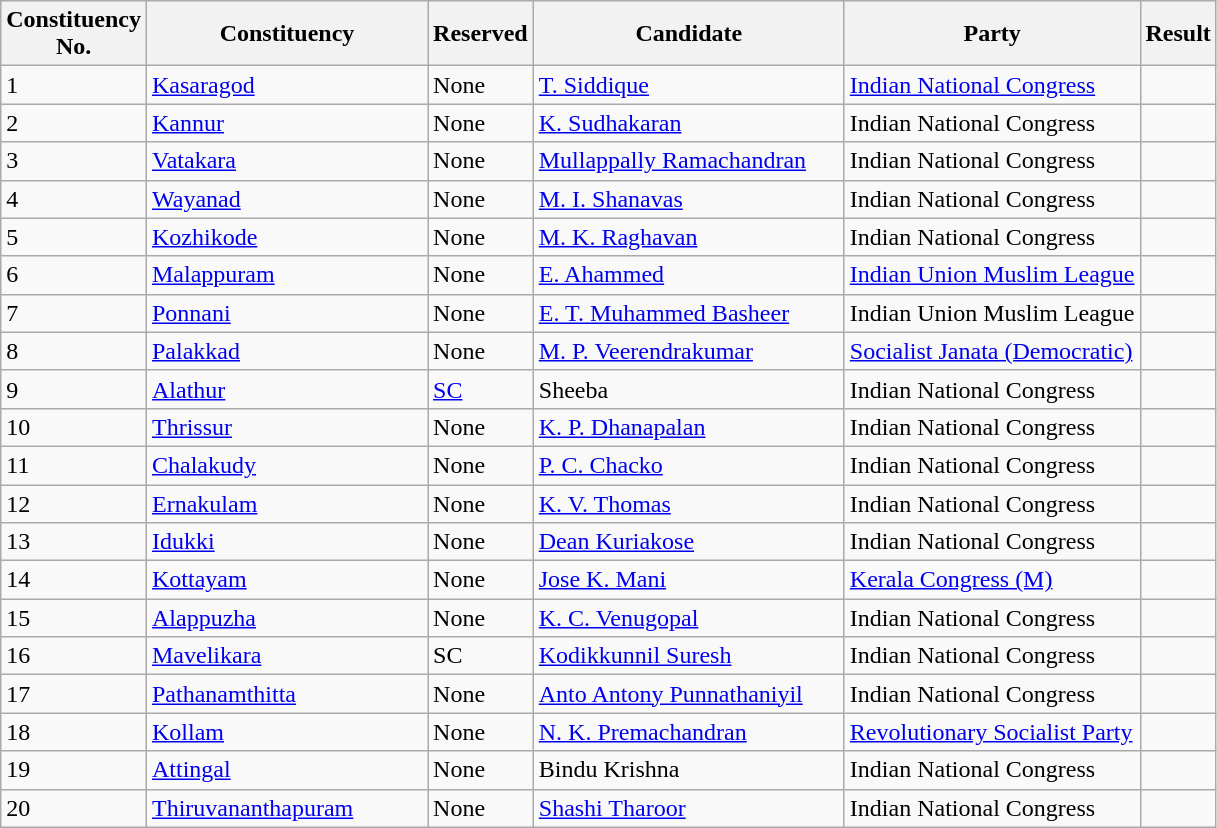<table class="wikitable sortable">
<tr>
<th>Constituency<br>No.</th>
<th style="width:180px;">Constituency</th>
<th>Reserved</th>
<th style="width:200px;">Candidate</th>
<th>Party</th>
<th>Result</th>
</tr>
<tr>
<td>1</td>
<td><a href='#'>Kasaragod</a></td>
<td>None</td>
<td><a href='#'>T. Siddique</a></td>
<td><a href='#'>Indian National Congress</a></td>
<td></td>
</tr>
<tr>
<td>2</td>
<td><a href='#'>Kannur</a></td>
<td>None</td>
<td><a href='#'>K. Sudhakaran</a></td>
<td>Indian National Congress</td>
<td></td>
</tr>
<tr>
<td>3</td>
<td><a href='#'>Vatakara</a></td>
<td>None</td>
<td><a href='#'>Mullappally Ramachandran</a></td>
<td>Indian National Congress</td>
<td></td>
</tr>
<tr>
<td>4</td>
<td><a href='#'>Wayanad</a></td>
<td>None</td>
<td><a href='#'>M. I. Shanavas</a></td>
<td>Indian National Congress</td>
<td></td>
</tr>
<tr>
<td>5</td>
<td><a href='#'>Kozhikode</a></td>
<td>None</td>
<td><a href='#'>M. K. Raghavan</a></td>
<td>Indian National Congress</td>
<td></td>
</tr>
<tr>
<td>6</td>
<td><a href='#'>Malappuram</a></td>
<td>None</td>
<td><a href='#'>E. Ahammed</a></td>
<td><a href='#'>Indian Union Muslim League</a></td>
<td></td>
</tr>
<tr>
<td>7</td>
<td><a href='#'>Ponnani</a></td>
<td>None</td>
<td><a href='#'>E. T. Muhammed Basheer</a></td>
<td>Indian Union Muslim League</td>
<td></td>
</tr>
<tr>
<td>8</td>
<td><a href='#'>Palakkad</a></td>
<td>None</td>
<td><a href='#'>M. P. Veerendrakumar</a></td>
<td><a href='#'>Socialist Janata (Democratic)</a></td>
<td></td>
</tr>
<tr>
<td>9</td>
<td><a href='#'>Alathur</a></td>
<td><a href='#'>SC</a></td>
<td>Sheeba</td>
<td>Indian National Congress</td>
<td></td>
</tr>
<tr>
<td>10</td>
<td><a href='#'>Thrissur</a></td>
<td>None</td>
<td><a href='#'>K. P. Dhanapalan</a></td>
<td>Indian National Congress</td>
<td></td>
</tr>
<tr>
<td>11</td>
<td><a href='#'>Chalakudy</a></td>
<td>None</td>
<td><a href='#'>P. C. Chacko</a></td>
<td>Indian National Congress</td>
<td></td>
</tr>
<tr>
<td>12</td>
<td><a href='#'>Ernakulam</a></td>
<td>None</td>
<td><a href='#'>K. V. Thomas</a></td>
<td>Indian National Congress</td>
<td></td>
</tr>
<tr>
<td>13</td>
<td><a href='#'>Idukki</a></td>
<td>None</td>
<td><a href='#'>Dean Kuriakose</a></td>
<td>Indian National Congress</td>
<td></td>
</tr>
<tr>
<td>14</td>
<td><a href='#'>Kottayam</a></td>
<td>None</td>
<td><a href='#'>Jose K. Mani</a></td>
<td><a href='#'>Kerala Congress (M)</a></td>
<td></td>
</tr>
<tr>
<td>15</td>
<td><a href='#'>Alappuzha</a></td>
<td>None</td>
<td><a href='#'>K. C. Venugopal</a></td>
<td>Indian National Congress</td>
<td></td>
</tr>
<tr>
<td>16</td>
<td><a href='#'>Mavelikara</a></td>
<td>SC</td>
<td><a href='#'>Kodikkunnil Suresh</a></td>
<td>Indian National Congress</td>
<td></td>
</tr>
<tr>
<td>17</td>
<td><a href='#'>Pathanamthitta</a></td>
<td>None</td>
<td><a href='#'>Anto Antony Punnathaniyil</a></td>
<td>Indian National Congress</td>
<td></td>
</tr>
<tr>
<td>18</td>
<td><a href='#'>Kollam</a></td>
<td>None</td>
<td><a href='#'>N. K. Premachandran</a></td>
<td><a href='#'>Revolutionary Socialist Party</a></td>
<td></td>
</tr>
<tr>
<td>19</td>
<td><a href='#'>Attingal</a></td>
<td>None</td>
<td>Bindu Krishna</td>
<td>Indian National Congress</td>
<td></td>
</tr>
<tr>
<td>20</td>
<td><a href='#'>Thiruvananthapuram</a></td>
<td>None</td>
<td><a href='#'>Shashi Tharoor</a></td>
<td>Indian National Congress</td>
<td></td>
</tr>
</table>
